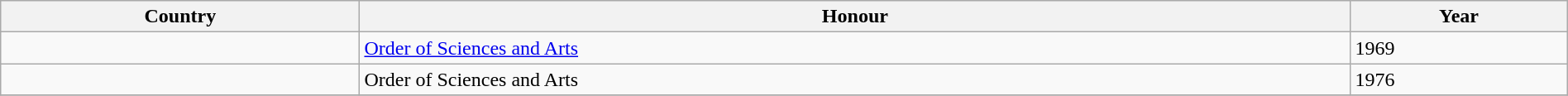<table class="wikitable" style="width:100%;">
<tr>
<th>Country</th>
<th>Honour</th>
<th>Year</th>
</tr>
<tr>
<td></td>
<td><a href='#'>Order of Sciences and Arts</a></td>
<td>1969</td>
</tr>
<tr>
<td></td>
<td>Order of Sciences and Arts</td>
<td>1976</td>
</tr>
<tr>
</tr>
</table>
